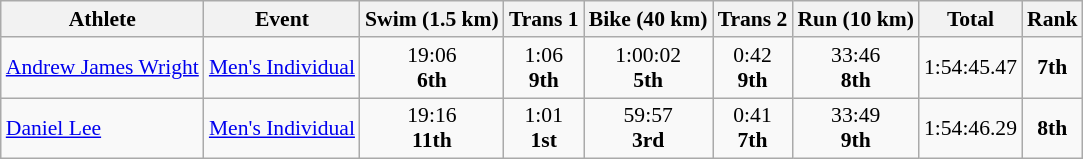<table class="wikitable" style="font-size:90%">
<tr>
<th>Athlete</th>
<th>Event</th>
<th>Swim (1.5 km)</th>
<th>Trans 1</th>
<th>Bike (40 km)</th>
<th>Trans 2</th>
<th>Run (10 km)</th>
<th>Total</th>
<th>Rank</th>
</tr>
<tr>
<td><a href='#'>Andrew James Wright</a></td>
<td><a href='#'>Men's Individual</a></td>
<td align=center>19:06<br><strong>6th</strong></td>
<td align=center>1:06<br><strong>9th</strong></td>
<td align=center>1:00:02<br><strong>5th</strong></td>
<td align=center>0:42<br><strong>9th</strong></td>
<td align=center>33:46<br><strong>8th</strong></td>
<td align=center>1:54:45.47</td>
<td align=center><strong>7th</strong></td>
</tr>
<tr>
<td><a href='#'>Daniel Lee</a></td>
<td><a href='#'>Men's Individual</a></td>
<td align=center>19:16<br><strong>11th</strong></td>
<td align=center>1:01<br><strong>1st</strong></td>
<td align=center>59:57<br><strong>3rd</strong></td>
<td align=center>0:41<br><strong>7th</strong></td>
<td align=center>33:49<br><strong>9th</strong></td>
<td align=center>1:54:46.29</td>
<td align=center><strong>8th</strong></td>
</tr>
</table>
